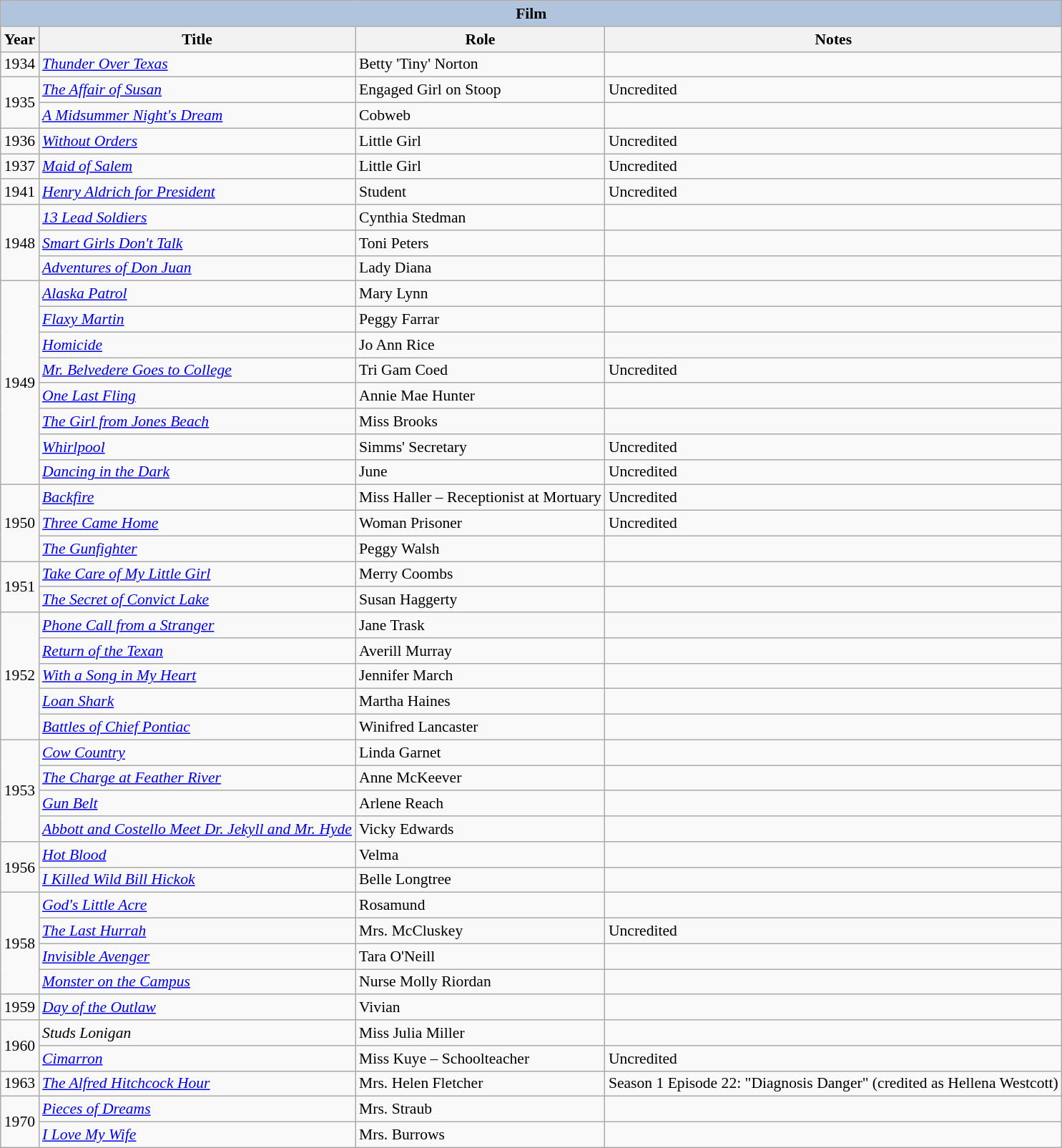<table class="wikitable" style="font-size: 90%;">
<tr>
<th colspan="4" style="background: LightSteelBlue;">Film</th>
</tr>
<tr>
<th>Year</th>
<th>Title</th>
<th>Role</th>
<th>Notes</th>
</tr>
<tr>
<td>1934</td>
<td><em><a href='#'>Thunder Over Texas</a></em></td>
<td>Betty 'Tiny' Norton</td>
<td></td>
</tr>
<tr>
<td rowspan=2>1935</td>
<td><em><a href='#'>The Affair of Susan</a></em></td>
<td>Engaged Girl on Stoop</td>
<td>Uncredited</td>
</tr>
<tr>
<td><em><a href='#'>A Midsummer Night's Dream</a></em></td>
<td>Cobweb</td>
<td></td>
</tr>
<tr>
<td>1936</td>
<td><em><a href='#'>Without Orders</a></em></td>
<td>Little Girl</td>
<td>Uncredited</td>
</tr>
<tr>
<td>1937</td>
<td><em><a href='#'>Maid of Salem</a></em></td>
<td>Little Girl</td>
<td>Uncredited</td>
</tr>
<tr>
<td>1941</td>
<td><em><a href='#'>Henry Aldrich for President</a></em></td>
<td>Student</td>
<td>Uncredited</td>
</tr>
<tr>
<td rowspan=3>1948</td>
<td><em><a href='#'>13 Lead Soldiers</a></em></td>
<td>Cynthia Stedman</td>
<td></td>
</tr>
<tr>
<td><em><a href='#'>Smart Girls Don't Talk</a></em></td>
<td>Toni Peters</td>
<td></td>
</tr>
<tr>
<td><em><a href='#'>Adventures of Don Juan</a></em></td>
<td>Lady Diana</td>
<td></td>
</tr>
<tr>
<td rowspan=8>1949</td>
<td><em><a href='#'>Alaska Patrol</a></em></td>
<td>Mary Lynn</td>
<td></td>
</tr>
<tr>
<td><em><a href='#'>Flaxy Martin</a></em></td>
<td>Peggy Farrar</td>
<td></td>
</tr>
<tr>
<td><em><a href='#'>Homicide</a></em></td>
<td>Jo Ann Rice</td>
<td></td>
</tr>
<tr>
<td><em><a href='#'>Mr. Belvedere Goes to College</a></em></td>
<td>Tri Gam Coed</td>
<td>Uncredited</td>
</tr>
<tr>
<td><em><a href='#'>One Last Fling</a></em></td>
<td>Annie Mae Hunter</td>
<td></td>
</tr>
<tr>
<td><em><a href='#'>The Girl from Jones Beach</a></em></td>
<td>Miss Brooks</td>
<td></td>
</tr>
<tr>
<td><em><a href='#'>Whirlpool</a></em></td>
<td>Simms' Secretary</td>
<td>Uncredited</td>
</tr>
<tr>
<td><em><a href='#'>Dancing in the Dark</a></em></td>
<td>June</td>
<td>Uncredited</td>
</tr>
<tr>
<td rowspan=3>1950</td>
<td><em><a href='#'>Backfire</a></em></td>
<td>Miss Haller – Receptionist at Mortuary</td>
<td>Uncredited</td>
</tr>
<tr>
<td><em><a href='#'>Three Came Home</a></em></td>
<td>Woman Prisoner</td>
<td>Uncredited</td>
</tr>
<tr>
<td><em><a href='#'>The Gunfighter</a></em></td>
<td>Peggy Walsh</td>
<td></td>
</tr>
<tr>
<td rowspan=2>1951</td>
<td><em><a href='#'>Take Care of My Little Girl</a></em></td>
<td>Merry Coombs</td>
<td></td>
</tr>
<tr>
<td><em><a href='#'>The Secret of Convict Lake</a></em></td>
<td>Susan Haggerty</td>
<td></td>
</tr>
<tr>
<td rowspan=5>1952</td>
<td><em><a href='#'>Phone Call from a Stranger</a></em></td>
<td>Jane Trask</td>
<td></td>
</tr>
<tr>
<td><em><a href='#'>Return of the Texan</a></em></td>
<td>Averill Murray</td>
<td></td>
</tr>
<tr>
<td><em><a href='#'>With a Song in My Heart</a></em></td>
<td>Jennifer March</td>
<td></td>
</tr>
<tr>
<td><em><a href='#'>Loan Shark</a></em></td>
<td>Martha Haines</td>
<td></td>
</tr>
<tr>
<td><em><a href='#'>Battles of Chief Pontiac</a></em></td>
<td>Winifred Lancaster</td>
<td></td>
</tr>
<tr>
<td rowspan=4>1953</td>
<td><em><a href='#'>Cow Country</a></em></td>
<td>Linda Garnet</td>
<td></td>
</tr>
<tr>
<td><em><a href='#'>The Charge at Feather River</a></em></td>
<td>Anne McKeever</td>
<td></td>
</tr>
<tr>
<td><em><a href='#'>Gun Belt</a></em></td>
<td>Arlene Reach</td>
<td></td>
</tr>
<tr>
<td><em><a href='#'>Abbott and Costello Meet Dr. Jekyll and Mr. Hyde</a></em></td>
<td>Vicky Edwards</td>
<td></td>
</tr>
<tr>
<td rowspan=2>1956</td>
<td><em><a href='#'>Hot Blood</a></em></td>
<td>Velma</td>
<td></td>
</tr>
<tr>
<td><em><a href='#'>I Killed Wild Bill Hickok</a></em></td>
<td>Belle Longtree</td>
<td></td>
</tr>
<tr>
<td rowspan=4>1958</td>
<td><em><a href='#'>God's Little Acre</a></em></td>
<td>Rosamund</td>
<td></td>
</tr>
<tr>
<td><em><a href='#'>The Last Hurrah</a></em></td>
<td>Mrs. McCluskey</td>
<td>Uncredited</td>
</tr>
<tr>
<td><em><a href='#'>Invisible Avenger</a></em></td>
<td>Tara O'Neill</td>
<td></td>
</tr>
<tr>
<td><em><a href='#'>Monster on the Campus</a></em></td>
<td>Nurse Molly Riordan</td>
<td></td>
</tr>
<tr>
<td>1959</td>
<td><em><a href='#'>Day of the Outlaw</a></em></td>
<td>Vivian</td>
<td></td>
</tr>
<tr>
<td rowspan=2>1960</td>
<td><em>Studs Lonigan</em></td>
<td>Miss Julia Miller</td>
<td></td>
</tr>
<tr>
<td><em><a href='#'>Cimarron</a></em></td>
<td>Miss Kuye – Schoolteacher</td>
<td>Uncredited</td>
</tr>
<tr>
<td>1963</td>
<td><em><a href='#'>The Alfred Hitchcock Hour</a></em></td>
<td>Mrs. Helen Fletcher</td>
<td>Season 1 Episode 22: "Diagnosis Danger" (credited as Hellena Westcott)</td>
</tr>
<tr>
<td rowspan=2>1970</td>
<td><em><a href='#'>Pieces of Dreams</a></em></td>
<td>Mrs. Straub</td>
<td></td>
</tr>
<tr>
<td><em><a href='#'>I Love My Wife</a></em></td>
<td>Mrs. Burrows</td>
<td></td>
</tr>
</table>
